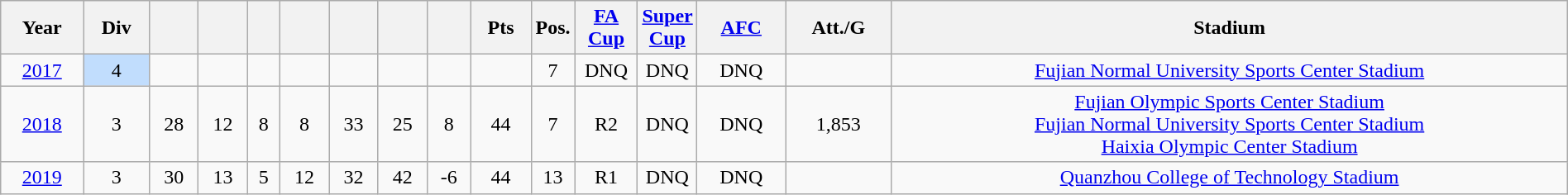<table class="wikitable sortable" width=100% style=text-align:Center>
<tr>
<th>Year</th>
<th>Div</th>
<th></th>
<th></th>
<th></th>
<th></th>
<th></th>
<th></th>
<th></th>
<th>Pts</th>
<th width=2%>Pos.</th>
<th width=4%><a href='#'>FA Cup</a></th>
<th width=2%><a href='#'>Super Cup</a></th>
<th><a href='#'>AFC</a></th>
<th>Att./G</th>
<th>Stadium</th>
</tr>
<tr>
<td><a href='#'>2017</a></td>
<td bgcolor=#c1ddfd>4</td>
<td></td>
<td></td>
<td></td>
<td></td>
<td></td>
<td></td>
<td></td>
<td></td>
<td>7</td>
<td>DNQ</td>
<td>DNQ</td>
<td>DNQ</td>
<td></td>
<td><a href='#'>Fujian Normal University Sports Center Stadium</a></td>
</tr>
<tr>
<td><a href='#'>2018</a></td>
<td>3</td>
<td>28</td>
<td>12</td>
<td>8</td>
<td>8</td>
<td>33</td>
<td>25</td>
<td>8</td>
<td>44</td>
<td>7</td>
<td>R2</td>
<td>DNQ</td>
<td>DNQ</td>
<td>1,853</td>
<td><a href='#'>Fujian Olympic Sports Center Stadium</a><br><a href='#'>Fujian Normal University Sports Center Stadium</a><br><a href='#'>Haixia Olympic Center Stadium</a></td>
</tr>
<tr>
<td><a href='#'>2019</a></td>
<td>3</td>
<td>30</td>
<td>13</td>
<td>5</td>
<td>12</td>
<td>32</td>
<td>42</td>
<td>-6</td>
<td>44</td>
<td>13</td>
<td>R1</td>
<td>DNQ</td>
<td>DNQ</td>
<td></td>
<td><a href='#'>Quanzhou College of Technology Stadium</a></td>
</tr>
</table>
